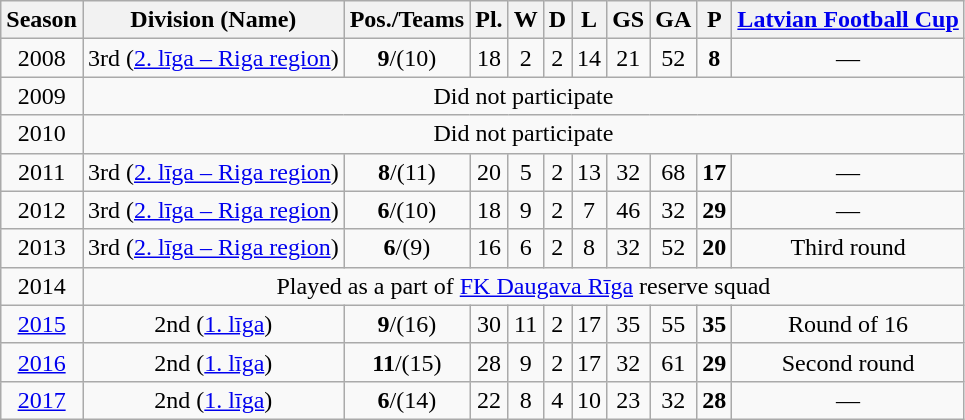<table class="wikitable">
<tr>
<th>Season</th>
<th>Division (Name)</th>
<th>Pos./Teams</th>
<th>Pl.</th>
<th>W</th>
<th>D</th>
<th>L</th>
<th>GS</th>
<th>GA</th>
<th>P</th>
<th><a href='#'>Latvian Football Cup</a></th>
</tr>
<tr>
<td align=center>2008</td>
<td align=center>3rd (<a href='#'>2. līga – Riga region</a>)</td>
<td align=center><strong>9</strong>/(10)</td>
<td align=center>18</td>
<td align=center>2</td>
<td align=center>2</td>
<td align=center>14</td>
<td align=center>21</td>
<td align=center>52</td>
<td align=center><strong>8</strong></td>
<td align=center>—</td>
</tr>
<tr>
<td align=center>2009</td>
<td align=center colspan="10">Did not participate</td>
</tr>
<tr>
<td align=center>2010</td>
<td align=center colspan="10">Did not participate</td>
</tr>
<tr>
<td align=center>2011</td>
<td align=center>3rd (<a href='#'>2. līga – Riga region</a>)</td>
<td align=center><strong>8</strong>/(11)</td>
<td align=center>20</td>
<td align=center>5</td>
<td align=center>2</td>
<td align=center>13</td>
<td align=center>32</td>
<td align=center>68</td>
<td align=center><strong>17</strong></td>
<td align=center>—</td>
</tr>
<tr>
<td align=center>2012</td>
<td align=center>3rd (<a href='#'>2. līga – Riga region</a>)</td>
<td align=center><strong>6</strong>/(10)</td>
<td align=center>18</td>
<td align=center>9</td>
<td align=center>2</td>
<td align=center>7</td>
<td align=center>46</td>
<td align=center>32</td>
<td align=center><strong>29</strong></td>
<td align=center>—</td>
</tr>
<tr>
<td align=center>2013</td>
<td align=center>3rd (<a href='#'>2. līga – Riga region</a>)</td>
<td align=center><strong>6</strong>/(9)</td>
<td align=center>16</td>
<td align=center>6</td>
<td align=center>2</td>
<td align=center>8</td>
<td align=center>32</td>
<td align=center>52</td>
<td align=center><strong>20</strong></td>
<td align=center>Third round</td>
</tr>
<tr>
<td align=center>2014</td>
<td align=center colspan="10">Played as a part of <a href='#'>FK Daugava Rīga</a> reserve squad</td>
</tr>
<tr>
<td align=center><a href='#'>2015</a></td>
<td align=center>2nd (<a href='#'>1. līga</a>)</td>
<td align=center><strong>9</strong>/(16)</td>
<td align=center>30</td>
<td align=center>11</td>
<td align=center>2</td>
<td align=center>17</td>
<td align=center>35</td>
<td align=center>55</td>
<td align=center><strong>35</strong></td>
<td align=center>Round of 16</td>
</tr>
<tr>
<td align=center><a href='#'>2016</a></td>
<td align=center>2nd (<a href='#'>1. līga</a>)</td>
<td align=center><strong>11</strong>/(15)</td>
<td align=center>28</td>
<td align=center>9</td>
<td align=center>2</td>
<td align=center>17</td>
<td align=center>32</td>
<td align=center>61</td>
<td align=center><strong>29</strong></td>
<td align=center>Second round</td>
</tr>
<tr>
<td align=center><a href='#'>2017</a></td>
<td align=center>2nd (<a href='#'>1. līga</a>)</td>
<td align=center><strong>6</strong>/(14)</td>
<td align=center>22</td>
<td align=center>8</td>
<td align=center>4</td>
<td align=center>10</td>
<td align=center>23</td>
<td align=center>32</td>
<td align=center><strong>28</strong></td>
<td align=center>—</td>
</tr>
</table>
